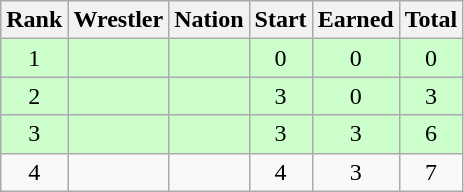<table class="wikitable sortable" style="text-align:center;">
<tr>
<th>Rank</th>
<th>Wrestler</th>
<th>Nation</th>
<th>Start</th>
<th>Earned</th>
<th>Total</th>
</tr>
<tr style="background:#cfc;">
<td>1</td>
<td align=left></td>
<td align=left></td>
<td>0</td>
<td>0</td>
<td>0</td>
</tr>
<tr style="background:#cfc;">
<td>2</td>
<td align=left></td>
<td align=left></td>
<td>3</td>
<td>0</td>
<td>3</td>
</tr>
<tr style="background:#cfc;">
<td>3</td>
<td align=left></td>
<td align=left></td>
<td>3</td>
<td>3</td>
<td>6</td>
</tr>
<tr>
<td>4</td>
<td align=left></td>
<td align=left></td>
<td>4</td>
<td>3</td>
<td>7</td>
</tr>
</table>
